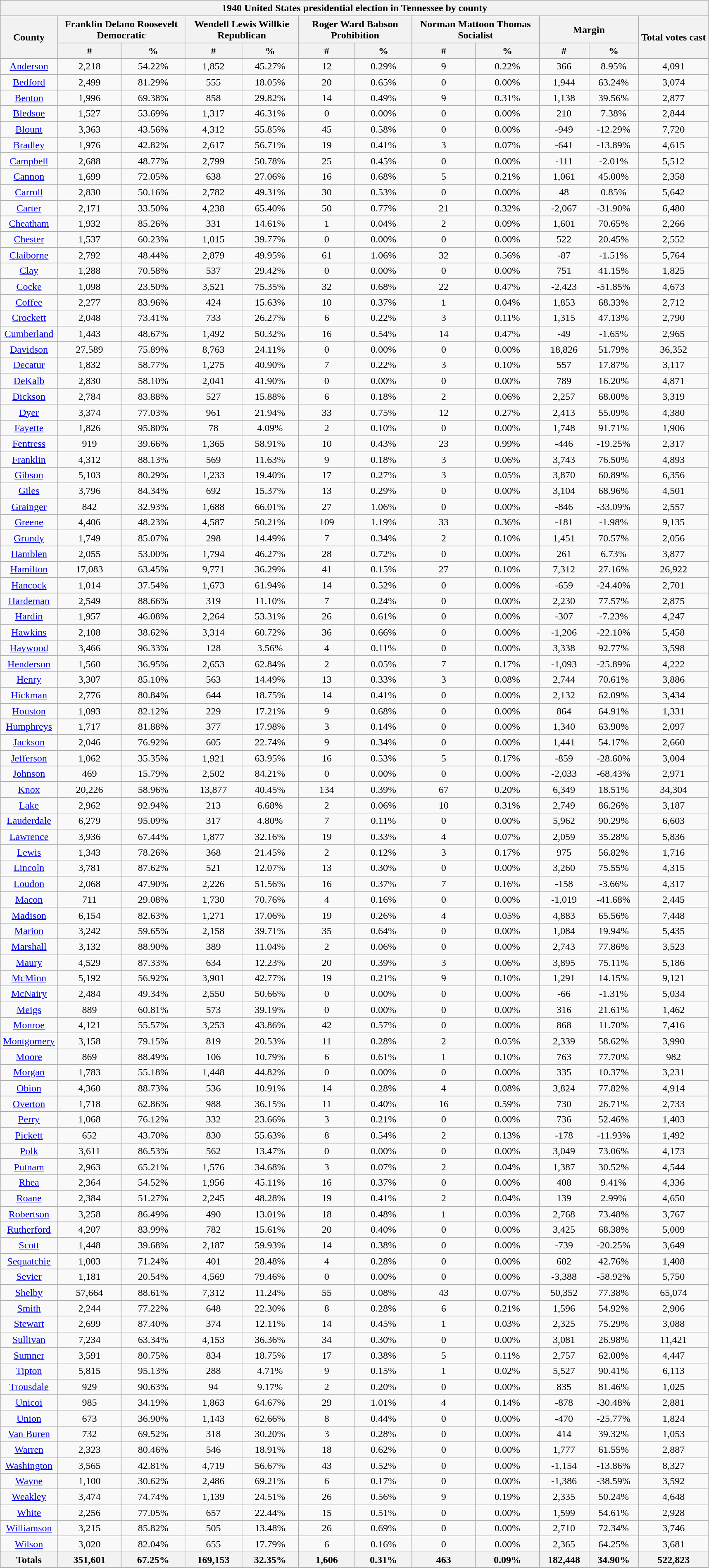<table class="wikitable sortable mw-collapsible mw-collapsed">
<tr>
<th colspan="12">1940 United States presidential election in Tennessee by county</th>
</tr>
<tr>
<th rowspan="2" style="text-align:center;">County</th>
<th colspan="2" style="text-align:center;">Franklin Delano Roosevelt<br>Democratic</th>
<th colspan="2" style="text-align:center;">Wendell Lewis Willkie<br>Republican</th>
<th colspan="2" style="text-align:center;">Roger Ward Babson<br>Prohibition</th>
<th colspan="2" style="text-align:center;">Norman Mattoon Thomas<br>Socialist</th>
<th colspan="2" style="text-align:center;">Margin</th>
<th rowspan="2" style="text-align:center;">Total votes cast</th>
</tr>
<tr>
<th width="9%" data-sort-type="number">#</th>
<th width="9%" data-sort-type="number">%</th>
<th width="8%" data-sort-type="number">#</th>
<th width="8%" data-sort-type="number">%</th>
<th width="8%" data-sort-type="number">#</th>
<th width="8%" data-sort-type="number">%</th>
<th width="9%" data-sort-type="number">#</th>
<th width="9%" data-sort-type="number">%</th>
<th width="7%" data-sort-type="number">#</th>
<th width="7%" data-sort-type="number">%</th>
</tr>
<tr style="text-align:center;">
<td><a href='#'>Anderson</a></td>
<td>2,218</td>
<td>54.22%</td>
<td>1,852</td>
<td>45.27%</td>
<td>12</td>
<td>0.29%</td>
<td>9</td>
<td>0.22%</td>
<td>366</td>
<td>8.95%</td>
<td>4,091</td>
</tr>
<tr style="text-align:center;">
<td><a href='#'>Bedford</a></td>
<td>2,499</td>
<td>81.29%</td>
<td>555</td>
<td>18.05%</td>
<td>20</td>
<td>0.65%</td>
<td>0</td>
<td>0.00%</td>
<td>1,944</td>
<td>63.24%</td>
<td>3,074</td>
</tr>
<tr style="text-align:center;">
<td><a href='#'>Benton</a></td>
<td>1,996</td>
<td>69.38%</td>
<td>858</td>
<td>29.82%</td>
<td>14</td>
<td>0.49%</td>
<td>9</td>
<td>0.31%</td>
<td>1,138</td>
<td>39.56%</td>
<td>2,877</td>
</tr>
<tr style="text-align:center;">
<td><a href='#'>Bledsoe</a></td>
<td>1,527</td>
<td>53.69%</td>
<td>1,317</td>
<td>46.31%</td>
<td>0</td>
<td>0.00%</td>
<td>0</td>
<td>0.00%</td>
<td>210</td>
<td>7.38%</td>
<td>2,844</td>
</tr>
<tr style="text-align:center;">
<td><a href='#'>Blount</a></td>
<td>3,363</td>
<td>43.56%</td>
<td>4,312</td>
<td>55.85%</td>
<td>45</td>
<td>0.58%</td>
<td>0</td>
<td>0.00%</td>
<td>-949</td>
<td>-12.29%</td>
<td>7,720</td>
</tr>
<tr style="text-align:center;">
<td><a href='#'>Bradley</a></td>
<td>1,976</td>
<td>42.82%</td>
<td>2,617</td>
<td>56.71%</td>
<td>19</td>
<td>0.41%</td>
<td>3</td>
<td>0.07%</td>
<td>-641</td>
<td>-13.89%</td>
<td>4,615</td>
</tr>
<tr style="text-align:center;">
<td><a href='#'>Campbell</a></td>
<td>2,688</td>
<td>48.77%</td>
<td>2,799</td>
<td>50.78%</td>
<td>25</td>
<td>0.45%</td>
<td>0</td>
<td>0.00%</td>
<td>-111</td>
<td>-2.01%</td>
<td>5,512</td>
</tr>
<tr style="text-align:center;">
<td><a href='#'>Cannon</a></td>
<td>1,699</td>
<td>72.05%</td>
<td>638</td>
<td>27.06%</td>
<td>16</td>
<td>0.68%</td>
<td>5</td>
<td>0.21%</td>
<td>1,061</td>
<td>45.00%</td>
<td>2,358</td>
</tr>
<tr style="text-align:center;">
<td><a href='#'>Carroll</a></td>
<td>2,830</td>
<td>50.16%</td>
<td>2,782</td>
<td>49.31%</td>
<td>30</td>
<td>0.53%</td>
<td>0</td>
<td>0.00%</td>
<td>48</td>
<td>0.85%</td>
<td>5,642</td>
</tr>
<tr style="text-align:center;">
<td><a href='#'>Carter</a></td>
<td>2,171</td>
<td>33.50%</td>
<td>4,238</td>
<td>65.40%</td>
<td>50</td>
<td>0.77%</td>
<td>21</td>
<td>0.32%</td>
<td>-2,067</td>
<td>-31.90%</td>
<td>6,480</td>
</tr>
<tr style="text-align:center;">
<td><a href='#'>Cheatham</a></td>
<td>1,932</td>
<td>85.26%</td>
<td>331</td>
<td>14.61%</td>
<td>1</td>
<td>0.04%</td>
<td>2</td>
<td>0.09%</td>
<td>1,601</td>
<td>70.65%</td>
<td>2,266</td>
</tr>
<tr style="text-align:center;">
<td><a href='#'>Chester</a></td>
<td>1,537</td>
<td>60.23%</td>
<td>1,015</td>
<td>39.77%</td>
<td>0</td>
<td>0.00%</td>
<td>0</td>
<td>0.00%</td>
<td>522</td>
<td>20.45%</td>
<td>2,552</td>
</tr>
<tr style="text-align:center;">
<td><a href='#'>Claiborne</a></td>
<td>2,792</td>
<td>48.44%</td>
<td>2,879</td>
<td>49.95%</td>
<td>61</td>
<td>1.06%</td>
<td>32</td>
<td>0.56%</td>
<td>-87</td>
<td>-1.51%</td>
<td>5,764</td>
</tr>
<tr style="text-align:center;">
<td><a href='#'>Clay</a></td>
<td>1,288</td>
<td>70.58%</td>
<td>537</td>
<td>29.42%</td>
<td>0</td>
<td>0.00%</td>
<td>0</td>
<td>0.00%</td>
<td>751</td>
<td>41.15%</td>
<td>1,825</td>
</tr>
<tr style="text-align:center;">
<td><a href='#'>Cocke</a></td>
<td>1,098</td>
<td>23.50%</td>
<td>3,521</td>
<td>75.35%</td>
<td>32</td>
<td>0.68%</td>
<td>22</td>
<td>0.47%</td>
<td>-2,423</td>
<td>-51.85%</td>
<td>4,673</td>
</tr>
<tr style="text-align:center;">
<td><a href='#'>Coffee</a></td>
<td>2,277</td>
<td>83.96%</td>
<td>424</td>
<td>15.63%</td>
<td>10</td>
<td>0.37%</td>
<td>1</td>
<td>0.04%</td>
<td>1,853</td>
<td>68.33%</td>
<td>2,712</td>
</tr>
<tr style="text-align:center;">
<td><a href='#'>Crockett</a></td>
<td>2,048</td>
<td>73.41%</td>
<td>733</td>
<td>26.27%</td>
<td>6</td>
<td>0.22%</td>
<td>3</td>
<td>0.11%</td>
<td>1,315</td>
<td>47.13%</td>
<td>2,790</td>
</tr>
<tr style="text-align:center;">
<td><a href='#'>Cumberland</a></td>
<td>1,443</td>
<td>48.67%</td>
<td>1,492</td>
<td>50.32%</td>
<td>16</td>
<td>0.54%</td>
<td>14</td>
<td>0.47%</td>
<td>-49</td>
<td>-1.65%</td>
<td>2,965</td>
</tr>
<tr style="text-align:center;">
<td><a href='#'>Davidson</a></td>
<td>27,589</td>
<td>75.89%</td>
<td>8,763</td>
<td>24.11%</td>
<td>0</td>
<td>0.00%</td>
<td>0</td>
<td>0.00%</td>
<td>18,826</td>
<td>51.79%</td>
<td>36,352</td>
</tr>
<tr style="text-align:center;">
<td><a href='#'>Decatur</a></td>
<td>1,832</td>
<td>58.77%</td>
<td>1,275</td>
<td>40.90%</td>
<td>7</td>
<td>0.22%</td>
<td>3</td>
<td>0.10%</td>
<td>557</td>
<td>17.87%</td>
<td>3,117</td>
</tr>
<tr style="text-align:center;">
<td><a href='#'>DeKalb</a></td>
<td>2,830</td>
<td>58.10%</td>
<td>2,041</td>
<td>41.90%</td>
<td>0</td>
<td>0.00%</td>
<td>0</td>
<td>0.00%</td>
<td>789</td>
<td>16.20%</td>
<td>4,871</td>
</tr>
<tr style="text-align:center;">
<td><a href='#'>Dickson</a></td>
<td>2,784</td>
<td>83.88%</td>
<td>527</td>
<td>15.88%</td>
<td>6</td>
<td>0.18%</td>
<td>2</td>
<td>0.06%</td>
<td>2,257</td>
<td>68.00%</td>
<td>3,319</td>
</tr>
<tr style="text-align:center;">
<td><a href='#'>Dyer</a></td>
<td>3,374</td>
<td>77.03%</td>
<td>961</td>
<td>21.94%</td>
<td>33</td>
<td>0.75%</td>
<td>12</td>
<td>0.27%</td>
<td>2,413</td>
<td>55.09%</td>
<td>4,380</td>
</tr>
<tr style="text-align:center;">
<td><a href='#'>Fayette</a></td>
<td>1,826</td>
<td>95.80%</td>
<td>78</td>
<td>4.09%</td>
<td>2</td>
<td>0.10%</td>
<td>0</td>
<td>0.00%</td>
<td>1,748</td>
<td>91.71%</td>
<td>1,906</td>
</tr>
<tr style="text-align:center;">
<td><a href='#'>Fentress</a></td>
<td>919</td>
<td>39.66%</td>
<td>1,365</td>
<td>58.91%</td>
<td>10</td>
<td>0.43%</td>
<td>23</td>
<td>0.99%</td>
<td>-446</td>
<td>-19.25%</td>
<td>2,317</td>
</tr>
<tr style="text-align:center;">
<td><a href='#'>Franklin</a></td>
<td>4,312</td>
<td>88.13%</td>
<td>569</td>
<td>11.63%</td>
<td>9</td>
<td>0.18%</td>
<td>3</td>
<td>0.06%</td>
<td>3,743</td>
<td>76.50%</td>
<td>4,893</td>
</tr>
<tr style="text-align:center;">
<td><a href='#'>Gibson</a></td>
<td>5,103</td>
<td>80.29%</td>
<td>1,233</td>
<td>19.40%</td>
<td>17</td>
<td>0.27%</td>
<td>3</td>
<td>0.05%</td>
<td>3,870</td>
<td>60.89%</td>
<td>6,356</td>
</tr>
<tr style="text-align:center;">
<td><a href='#'>Giles</a></td>
<td>3,796</td>
<td>84.34%</td>
<td>692</td>
<td>15.37%</td>
<td>13</td>
<td>0.29%</td>
<td>0</td>
<td>0.00%</td>
<td>3,104</td>
<td>68.96%</td>
<td>4,501</td>
</tr>
<tr style="text-align:center;">
<td><a href='#'>Grainger</a></td>
<td>842</td>
<td>32.93%</td>
<td>1,688</td>
<td>66.01%</td>
<td>27</td>
<td>1.06%</td>
<td>0</td>
<td>0.00%</td>
<td>-846</td>
<td>-33.09%</td>
<td>2,557</td>
</tr>
<tr style="text-align:center;">
<td><a href='#'>Greene</a></td>
<td>4,406</td>
<td>48.23%</td>
<td>4,587</td>
<td>50.21%</td>
<td>109</td>
<td>1.19%</td>
<td>33</td>
<td>0.36%</td>
<td>-181</td>
<td>-1.98%</td>
<td>9,135</td>
</tr>
<tr style="text-align:center;">
<td><a href='#'>Grundy</a></td>
<td>1,749</td>
<td>85.07%</td>
<td>298</td>
<td>14.49%</td>
<td>7</td>
<td>0.34%</td>
<td>2</td>
<td>0.10%</td>
<td>1,451</td>
<td>70.57%</td>
<td>2,056</td>
</tr>
<tr style="text-align:center;">
<td><a href='#'>Hamblen</a></td>
<td>2,055</td>
<td>53.00%</td>
<td>1,794</td>
<td>46.27%</td>
<td>28</td>
<td>0.72%</td>
<td>0</td>
<td>0.00%</td>
<td>261</td>
<td>6.73%</td>
<td>3,877</td>
</tr>
<tr style="text-align:center;">
<td><a href='#'>Hamilton</a></td>
<td>17,083</td>
<td>63.45%</td>
<td>9,771</td>
<td>36.29%</td>
<td>41</td>
<td>0.15%</td>
<td>27</td>
<td>0.10%</td>
<td>7,312</td>
<td>27.16%</td>
<td>26,922</td>
</tr>
<tr style="text-align:center;">
<td><a href='#'>Hancock</a></td>
<td>1,014</td>
<td>37.54%</td>
<td>1,673</td>
<td>61.94%</td>
<td>14</td>
<td>0.52%</td>
<td>0</td>
<td>0.00%</td>
<td>-659</td>
<td>-24.40%</td>
<td>2,701</td>
</tr>
<tr style="text-align:center;">
<td><a href='#'>Hardeman</a></td>
<td>2,549</td>
<td>88.66%</td>
<td>319</td>
<td>11.10%</td>
<td>7</td>
<td>0.24%</td>
<td>0</td>
<td>0.00%</td>
<td>2,230</td>
<td>77.57%</td>
<td>2,875</td>
</tr>
<tr style="text-align:center;">
<td><a href='#'>Hardin</a></td>
<td>1,957</td>
<td>46.08%</td>
<td>2,264</td>
<td>53.31%</td>
<td>26</td>
<td>0.61%</td>
<td>0</td>
<td>0.00%</td>
<td>-307</td>
<td>-7.23%</td>
<td>4,247</td>
</tr>
<tr style="text-align:center;">
<td><a href='#'>Hawkins</a></td>
<td>2,108</td>
<td>38.62%</td>
<td>3,314</td>
<td>60.72%</td>
<td>36</td>
<td>0.66%</td>
<td>0</td>
<td>0.00%</td>
<td>-1,206</td>
<td>-22.10%</td>
<td>5,458</td>
</tr>
<tr style="text-align:center;">
<td><a href='#'>Haywood</a></td>
<td>3,466</td>
<td>96.33%</td>
<td>128</td>
<td>3.56%</td>
<td>4</td>
<td>0.11%</td>
<td>0</td>
<td>0.00%</td>
<td>3,338</td>
<td>92.77%</td>
<td>3,598</td>
</tr>
<tr style="text-align:center;">
<td><a href='#'>Henderson</a></td>
<td>1,560</td>
<td>36.95%</td>
<td>2,653</td>
<td>62.84%</td>
<td>2</td>
<td>0.05%</td>
<td>7</td>
<td>0.17%</td>
<td>-1,093</td>
<td>-25.89%</td>
<td>4,222</td>
</tr>
<tr style="text-align:center;">
<td><a href='#'>Henry</a></td>
<td>3,307</td>
<td>85.10%</td>
<td>563</td>
<td>14.49%</td>
<td>13</td>
<td>0.33%</td>
<td>3</td>
<td>0.08%</td>
<td>2,744</td>
<td>70.61%</td>
<td>3,886</td>
</tr>
<tr style="text-align:center;">
<td><a href='#'>Hickman</a></td>
<td>2,776</td>
<td>80.84%</td>
<td>644</td>
<td>18.75%</td>
<td>14</td>
<td>0.41%</td>
<td>0</td>
<td>0.00%</td>
<td>2,132</td>
<td>62.09%</td>
<td>3,434</td>
</tr>
<tr style="text-align:center;">
<td><a href='#'>Houston</a></td>
<td>1,093</td>
<td>82.12%</td>
<td>229</td>
<td>17.21%</td>
<td>9</td>
<td>0.68%</td>
<td>0</td>
<td>0.00%</td>
<td>864</td>
<td>64.91%</td>
<td>1,331</td>
</tr>
<tr style="text-align:center;">
<td><a href='#'>Humphreys</a></td>
<td>1,717</td>
<td>81.88%</td>
<td>377</td>
<td>17.98%</td>
<td>3</td>
<td>0.14%</td>
<td>0</td>
<td>0.00%</td>
<td>1,340</td>
<td>63.90%</td>
<td>2,097</td>
</tr>
<tr style="text-align:center;">
<td><a href='#'>Jackson</a></td>
<td>2,046</td>
<td>76.92%</td>
<td>605</td>
<td>22.74%</td>
<td>9</td>
<td>0.34%</td>
<td>0</td>
<td>0.00%</td>
<td>1,441</td>
<td>54.17%</td>
<td>2,660</td>
</tr>
<tr style="text-align:center;">
<td><a href='#'>Jefferson</a></td>
<td>1,062</td>
<td>35.35%</td>
<td>1,921</td>
<td>63.95%</td>
<td>16</td>
<td>0.53%</td>
<td>5</td>
<td>0.17%</td>
<td>-859</td>
<td>-28.60%</td>
<td>3,004</td>
</tr>
<tr style="text-align:center;">
<td><a href='#'>Johnson</a></td>
<td>469</td>
<td>15.79%</td>
<td>2,502</td>
<td>84.21%</td>
<td>0</td>
<td>0.00%</td>
<td>0</td>
<td>0.00%</td>
<td>-2,033</td>
<td>-68.43%</td>
<td>2,971</td>
</tr>
<tr style="text-align:center;">
<td><a href='#'>Knox</a></td>
<td>20,226</td>
<td>58.96%</td>
<td>13,877</td>
<td>40.45%</td>
<td>134</td>
<td>0.39%</td>
<td>67</td>
<td>0.20%</td>
<td>6,349</td>
<td>18.51%</td>
<td>34,304</td>
</tr>
<tr style="text-align:center;">
<td><a href='#'>Lake</a></td>
<td>2,962</td>
<td>92.94%</td>
<td>213</td>
<td>6.68%</td>
<td>2</td>
<td>0.06%</td>
<td>10</td>
<td>0.31%</td>
<td>2,749</td>
<td>86.26%</td>
<td>3,187</td>
</tr>
<tr style="text-align:center;">
<td><a href='#'>Lauderdale</a></td>
<td>6,279</td>
<td>95.09%</td>
<td>317</td>
<td>4.80%</td>
<td>7</td>
<td>0.11%</td>
<td>0</td>
<td>0.00%</td>
<td>5,962</td>
<td>90.29%</td>
<td>6,603</td>
</tr>
<tr style="text-align:center;">
<td><a href='#'>Lawrence</a></td>
<td>3,936</td>
<td>67.44%</td>
<td>1,877</td>
<td>32.16%</td>
<td>19</td>
<td>0.33%</td>
<td>4</td>
<td>0.07%</td>
<td>2,059</td>
<td>35.28%</td>
<td>5,836</td>
</tr>
<tr style="text-align:center;">
<td><a href='#'>Lewis</a></td>
<td>1,343</td>
<td>78.26%</td>
<td>368</td>
<td>21.45%</td>
<td>2</td>
<td>0.12%</td>
<td>3</td>
<td>0.17%</td>
<td>975</td>
<td>56.82%</td>
<td>1,716</td>
</tr>
<tr style="text-align:center;">
<td><a href='#'>Lincoln</a></td>
<td>3,781</td>
<td>87.62%</td>
<td>521</td>
<td>12.07%</td>
<td>13</td>
<td>0.30%</td>
<td>0</td>
<td>0.00%</td>
<td>3,260</td>
<td>75.55%</td>
<td>4,315</td>
</tr>
<tr style="text-align:center;">
<td><a href='#'>Loudon</a></td>
<td>2,068</td>
<td>47.90%</td>
<td>2,226</td>
<td>51.56%</td>
<td>16</td>
<td>0.37%</td>
<td>7</td>
<td>0.16%</td>
<td>-158</td>
<td>-3.66%</td>
<td>4,317</td>
</tr>
<tr style="text-align:center;">
<td><a href='#'>Macon</a></td>
<td>711</td>
<td>29.08%</td>
<td>1,730</td>
<td>70.76%</td>
<td>4</td>
<td>0.16%</td>
<td>0</td>
<td>0.00%</td>
<td>-1,019</td>
<td>-41.68%</td>
<td>2,445</td>
</tr>
<tr style="text-align:center;">
<td><a href='#'>Madison</a></td>
<td>6,154</td>
<td>82.63%</td>
<td>1,271</td>
<td>17.06%</td>
<td>19</td>
<td>0.26%</td>
<td>4</td>
<td>0.05%</td>
<td>4,883</td>
<td>65.56%</td>
<td>7,448</td>
</tr>
<tr style="text-align:center;">
<td><a href='#'>Marion</a></td>
<td>3,242</td>
<td>59.65%</td>
<td>2,158</td>
<td>39.71%</td>
<td>35</td>
<td>0.64%</td>
<td>0</td>
<td>0.00%</td>
<td>1,084</td>
<td>19.94%</td>
<td>5,435</td>
</tr>
<tr style="text-align:center;">
<td><a href='#'>Marshall</a></td>
<td>3,132</td>
<td>88.90%</td>
<td>389</td>
<td>11.04%</td>
<td>2</td>
<td>0.06%</td>
<td>0</td>
<td>0.00%</td>
<td>2,743</td>
<td>77.86%</td>
<td>3,523</td>
</tr>
<tr style="text-align:center;">
<td><a href='#'>Maury</a></td>
<td>4,529</td>
<td>87.33%</td>
<td>634</td>
<td>12.23%</td>
<td>20</td>
<td>0.39%</td>
<td>3</td>
<td>0.06%</td>
<td>3,895</td>
<td>75.11%</td>
<td>5,186</td>
</tr>
<tr style="text-align:center;">
<td><a href='#'>McMinn</a></td>
<td>5,192</td>
<td>56.92%</td>
<td>3,901</td>
<td>42.77%</td>
<td>19</td>
<td>0.21%</td>
<td>9</td>
<td>0.10%</td>
<td>1,291</td>
<td>14.15%</td>
<td>9,121</td>
</tr>
<tr style="text-align:center;">
<td><a href='#'>McNairy</a></td>
<td>2,484</td>
<td>49.34%</td>
<td>2,550</td>
<td>50.66%</td>
<td>0</td>
<td>0.00%</td>
<td>0</td>
<td>0.00%</td>
<td>-66</td>
<td>-1.31%</td>
<td>5,034</td>
</tr>
<tr style="text-align:center;">
<td><a href='#'>Meigs</a></td>
<td>889</td>
<td>60.81%</td>
<td>573</td>
<td>39.19%</td>
<td>0</td>
<td>0.00%</td>
<td>0</td>
<td>0.00%</td>
<td>316</td>
<td>21.61%</td>
<td>1,462</td>
</tr>
<tr style="text-align:center;">
<td><a href='#'>Monroe</a></td>
<td>4,121</td>
<td>55.57%</td>
<td>3,253</td>
<td>43.86%</td>
<td>42</td>
<td>0.57%</td>
<td>0</td>
<td>0.00%</td>
<td>868</td>
<td>11.70%</td>
<td>7,416</td>
</tr>
<tr style="text-align:center;">
<td><a href='#'>Montgomery</a></td>
<td>3,158</td>
<td>79.15%</td>
<td>819</td>
<td>20.53%</td>
<td>11</td>
<td>0.28%</td>
<td>2</td>
<td>0.05%</td>
<td>2,339</td>
<td>58.62%</td>
<td>3,990</td>
</tr>
<tr style="text-align:center;">
<td><a href='#'>Moore</a></td>
<td>869</td>
<td>88.49%</td>
<td>106</td>
<td>10.79%</td>
<td>6</td>
<td>0.61%</td>
<td>1</td>
<td>0.10%</td>
<td>763</td>
<td>77.70%</td>
<td>982</td>
</tr>
<tr style="text-align:center;">
<td><a href='#'>Morgan</a></td>
<td>1,783</td>
<td>55.18%</td>
<td>1,448</td>
<td>44.82%</td>
<td>0</td>
<td>0.00%</td>
<td>0</td>
<td>0.00%</td>
<td>335</td>
<td>10.37%</td>
<td>3,231</td>
</tr>
<tr style="text-align:center;">
<td><a href='#'>Obion</a></td>
<td>4,360</td>
<td>88.73%</td>
<td>536</td>
<td>10.91%</td>
<td>14</td>
<td>0.28%</td>
<td>4</td>
<td>0.08%</td>
<td>3,824</td>
<td>77.82%</td>
<td>4,914</td>
</tr>
<tr style="text-align:center;">
<td><a href='#'>Overton</a></td>
<td>1,718</td>
<td>62.86%</td>
<td>988</td>
<td>36.15%</td>
<td>11</td>
<td>0.40%</td>
<td>16</td>
<td>0.59%</td>
<td>730</td>
<td>26.71%</td>
<td>2,733</td>
</tr>
<tr style="text-align:center;">
<td><a href='#'>Perry</a></td>
<td>1,068</td>
<td>76.12%</td>
<td>332</td>
<td>23.66%</td>
<td>3</td>
<td>0.21%</td>
<td>0</td>
<td>0.00%</td>
<td>736</td>
<td>52.46%</td>
<td>1,403</td>
</tr>
<tr style="text-align:center;">
<td><a href='#'>Pickett</a></td>
<td>652</td>
<td>43.70%</td>
<td>830</td>
<td>55.63%</td>
<td>8</td>
<td>0.54%</td>
<td>2</td>
<td>0.13%</td>
<td>-178</td>
<td>-11.93%</td>
<td>1,492</td>
</tr>
<tr style="text-align:center;">
<td><a href='#'>Polk</a></td>
<td>3,611</td>
<td>86.53%</td>
<td>562</td>
<td>13.47%</td>
<td>0</td>
<td>0.00%</td>
<td>0</td>
<td>0.00%</td>
<td>3,049</td>
<td>73.06%</td>
<td>4,173</td>
</tr>
<tr style="text-align:center;">
<td><a href='#'>Putnam</a></td>
<td>2,963</td>
<td>65.21%</td>
<td>1,576</td>
<td>34.68%</td>
<td>3</td>
<td>0.07%</td>
<td>2</td>
<td>0.04%</td>
<td>1,387</td>
<td>30.52%</td>
<td>4,544</td>
</tr>
<tr style="text-align:center;">
<td><a href='#'>Rhea</a></td>
<td>2,364</td>
<td>54.52%</td>
<td>1,956</td>
<td>45.11%</td>
<td>16</td>
<td>0.37%</td>
<td>0</td>
<td>0.00%</td>
<td>408</td>
<td>9.41%</td>
<td>4,336</td>
</tr>
<tr style="text-align:center;">
<td><a href='#'>Roane</a></td>
<td>2,384</td>
<td>51.27%</td>
<td>2,245</td>
<td>48.28%</td>
<td>19</td>
<td>0.41%</td>
<td>2</td>
<td>0.04%</td>
<td>139</td>
<td>2.99%</td>
<td>4,650</td>
</tr>
<tr style="text-align:center;">
<td><a href='#'>Robertson</a></td>
<td>3,258</td>
<td>86.49%</td>
<td>490</td>
<td>13.01%</td>
<td>18</td>
<td>0.48%</td>
<td>1</td>
<td>0.03%</td>
<td>2,768</td>
<td>73.48%</td>
<td>3,767</td>
</tr>
<tr style="text-align:center;">
<td><a href='#'>Rutherford</a></td>
<td>4,207</td>
<td>83.99%</td>
<td>782</td>
<td>15.61%</td>
<td>20</td>
<td>0.40%</td>
<td>0</td>
<td>0.00%</td>
<td>3,425</td>
<td>68.38%</td>
<td>5,009</td>
</tr>
<tr style="text-align:center;">
<td><a href='#'>Scott</a></td>
<td>1,448</td>
<td>39.68%</td>
<td>2,187</td>
<td>59.93%</td>
<td>14</td>
<td>0.38%</td>
<td>0</td>
<td>0.00%</td>
<td>-739</td>
<td>-20.25%</td>
<td>3,649</td>
</tr>
<tr style="text-align:center;">
<td><a href='#'>Sequatchie</a></td>
<td>1,003</td>
<td>71.24%</td>
<td>401</td>
<td>28.48%</td>
<td>4</td>
<td>0.28%</td>
<td>0</td>
<td>0.00%</td>
<td>602</td>
<td>42.76%</td>
<td>1,408</td>
</tr>
<tr style="text-align:center;">
<td><a href='#'>Sevier</a></td>
<td>1,181</td>
<td>20.54%</td>
<td>4,569</td>
<td>79.46%</td>
<td>0</td>
<td>0.00%</td>
<td>0</td>
<td>0.00%</td>
<td>-3,388</td>
<td>-58.92%</td>
<td>5,750</td>
</tr>
<tr style="text-align:center;">
<td><a href='#'>Shelby</a></td>
<td>57,664</td>
<td>88.61%</td>
<td>7,312</td>
<td>11.24%</td>
<td>55</td>
<td>0.08%</td>
<td>43</td>
<td>0.07%</td>
<td>50,352</td>
<td>77.38%</td>
<td>65,074</td>
</tr>
<tr style="text-align:center;">
<td><a href='#'>Smith</a></td>
<td>2,244</td>
<td>77.22%</td>
<td>648</td>
<td>22.30%</td>
<td>8</td>
<td>0.28%</td>
<td>6</td>
<td>0.21%</td>
<td>1,596</td>
<td>54.92%</td>
<td>2,906</td>
</tr>
<tr style="text-align:center;">
<td><a href='#'>Stewart</a></td>
<td>2,699</td>
<td>87.40%</td>
<td>374</td>
<td>12.11%</td>
<td>14</td>
<td>0.45%</td>
<td>1</td>
<td>0.03%</td>
<td>2,325</td>
<td>75.29%</td>
<td>3,088</td>
</tr>
<tr style="text-align:center;">
<td><a href='#'>Sullivan</a></td>
<td>7,234</td>
<td>63.34%</td>
<td>4,153</td>
<td>36.36%</td>
<td>34</td>
<td>0.30%</td>
<td>0</td>
<td>0.00%</td>
<td>3,081</td>
<td>26.98%</td>
<td>11,421</td>
</tr>
<tr style="text-align:center;">
<td><a href='#'>Sumner</a></td>
<td>3,591</td>
<td>80.75%</td>
<td>834</td>
<td>18.75%</td>
<td>17</td>
<td>0.38%</td>
<td>5</td>
<td>0.11%</td>
<td>2,757</td>
<td>62.00%</td>
<td>4,447</td>
</tr>
<tr style="text-align:center;">
<td><a href='#'>Tipton</a></td>
<td>5,815</td>
<td>95.13%</td>
<td>288</td>
<td>4.71%</td>
<td>9</td>
<td>0.15%</td>
<td>1</td>
<td>0.02%</td>
<td>5,527</td>
<td>90.41%</td>
<td>6,113</td>
</tr>
<tr style="text-align:center;">
<td><a href='#'>Trousdale</a></td>
<td>929</td>
<td>90.63%</td>
<td>94</td>
<td>9.17%</td>
<td>2</td>
<td>0.20%</td>
<td>0</td>
<td>0.00%</td>
<td>835</td>
<td>81.46%</td>
<td>1,025</td>
</tr>
<tr style="text-align:center;">
<td><a href='#'>Unicoi</a></td>
<td>985</td>
<td>34.19%</td>
<td>1,863</td>
<td>64.67%</td>
<td>29</td>
<td>1.01%</td>
<td>4</td>
<td>0.14%</td>
<td>-878</td>
<td>-30.48%</td>
<td>2,881</td>
</tr>
<tr style="text-align:center;">
<td><a href='#'>Union</a></td>
<td>673</td>
<td>36.90%</td>
<td>1,143</td>
<td>62.66%</td>
<td>8</td>
<td>0.44%</td>
<td>0</td>
<td>0.00%</td>
<td>-470</td>
<td>-25.77%</td>
<td>1,824</td>
</tr>
<tr style="text-align:center;">
<td><a href='#'>Van Buren</a></td>
<td>732</td>
<td>69.52%</td>
<td>318</td>
<td>30.20%</td>
<td>3</td>
<td>0.28%</td>
<td>0</td>
<td>0.00%</td>
<td>414</td>
<td>39.32%</td>
<td>1,053</td>
</tr>
<tr style="text-align:center;">
<td><a href='#'>Warren</a></td>
<td>2,323</td>
<td>80.46%</td>
<td>546</td>
<td>18.91%</td>
<td>18</td>
<td>0.62%</td>
<td>0</td>
<td>0.00%</td>
<td>1,777</td>
<td>61.55%</td>
<td>2,887</td>
</tr>
<tr style="text-align:center;">
<td><a href='#'>Washington</a></td>
<td>3,565</td>
<td>42.81%</td>
<td>4,719</td>
<td>56.67%</td>
<td>43</td>
<td>0.52%</td>
<td>0</td>
<td>0.00%</td>
<td>-1,154</td>
<td>-13.86%</td>
<td>8,327</td>
</tr>
<tr style="text-align:center;">
<td><a href='#'>Wayne</a></td>
<td>1,100</td>
<td>30.62%</td>
<td>2,486</td>
<td>69.21%</td>
<td>6</td>
<td>0.17%</td>
<td>0</td>
<td>0.00%</td>
<td>-1,386</td>
<td>-38.59%</td>
<td>3,592</td>
</tr>
<tr style="text-align:center;">
<td><a href='#'>Weakley</a></td>
<td>3,474</td>
<td>74.74%</td>
<td>1,139</td>
<td>24.51%</td>
<td>26</td>
<td>0.56%</td>
<td>9</td>
<td>0.19%</td>
<td>2,335</td>
<td>50.24%</td>
<td>4,648</td>
</tr>
<tr style="text-align:center;">
<td><a href='#'>White</a></td>
<td>2,256</td>
<td>77.05%</td>
<td>657</td>
<td>22.44%</td>
<td>15</td>
<td>0.51%</td>
<td>0</td>
<td>0.00%</td>
<td>1,599</td>
<td>54.61%</td>
<td>2,928</td>
</tr>
<tr style="text-align:center;">
<td><a href='#'>Williamson</a></td>
<td>3,215</td>
<td>85.82%</td>
<td>505</td>
<td>13.48%</td>
<td>26</td>
<td>0.69%</td>
<td>0</td>
<td>0.00%</td>
<td>2,710</td>
<td>72.34%</td>
<td>3,746</td>
</tr>
<tr style="text-align:center;">
<td><a href='#'>Wilson</a></td>
<td>3,020</td>
<td>82.04%</td>
<td>655</td>
<td>17.79%</td>
<td>6</td>
<td>0.16%</td>
<td>0</td>
<td>0.00%</td>
<td>2,365</td>
<td>64.25%</td>
<td>3,681</td>
</tr>
<tr style="text-align:center;">
<th>Totals</th>
<th>351,601</th>
<th>67.25%</th>
<th>169,153</th>
<th>32.35%</th>
<th>1,606</th>
<th>0.31%</th>
<th>463</th>
<th>0.09%</th>
<th>182,448</th>
<th>34.90%</th>
<th>522,823</th>
</tr>
</table>
